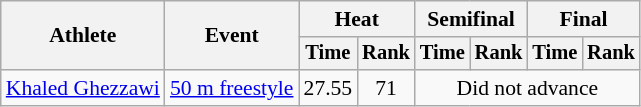<table class=wikitable style="font-size:90%">
<tr>
<th rowspan="2">Athlete</th>
<th rowspan="2">Event</th>
<th colspan="2">Heat</th>
<th colspan="2">Semifinal</th>
<th colspan="2">Final</th>
</tr>
<tr style="font-size:95%">
<th>Time</th>
<th>Rank</th>
<th>Time</th>
<th>Rank</th>
<th>Time</th>
<th>Rank</th>
</tr>
<tr align=center>
<td align=left><a href='#'>Khaled Ghezzawi</a></td>
<td align=left><a href='#'>50 m freestyle</a></td>
<td>27.55</td>
<td>71</td>
<td colspan=4>Did not advance</td>
</tr>
</table>
